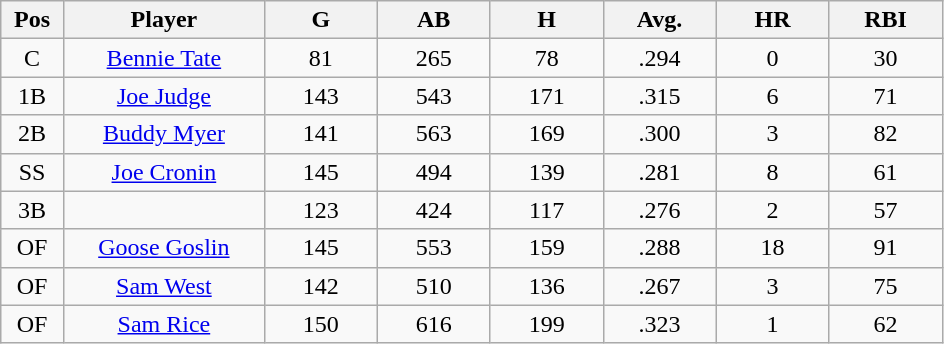<table class="wikitable sortable">
<tr>
<th bgcolor="#DDDDFF" width="5%">Pos</th>
<th bgcolor="#DDDDFF" width="16%">Player</th>
<th bgcolor="#DDDDFF" width="9%">G</th>
<th bgcolor="#DDDDFF" width="9%">AB</th>
<th bgcolor="#DDDDFF" width="9%">H</th>
<th bgcolor="#DDDDFF" width="9%">Avg.</th>
<th bgcolor="#DDDDFF" width="9%">HR</th>
<th bgcolor="#DDDDFF" width="9%">RBI</th>
</tr>
<tr align="center">
<td>C</td>
<td><a href='#'>Bennie Tate</a></td>
<td>81</td>
<td>265</td>
<td>78</td>
<td>.294</td>
<td>0</td>
<td>30</td>
</tr>
<tr align=center>
<td>1B</td>
<td><a href='#'>Joe Judge</a></td>
<td>143</td>
<td>543</td>
<td>171</td>
<td>.315</td>
<td>6</td>
<td>71</td>
</tr>
<tr align=center>
<td>2B</td>
<td><a href='#'>Buddy Myer</a></td>
<td>141</td>
<td>563</td>
<td>169</td>
<td>.300</td>
<td>3</td>
<td>82</td>
</tr>
<tr align=center>
<td>SS</td>
<td><a href='#'>Joe Cronin</a></td>
<td>145</td>
<td>494</td>
<td>139</td>
<td>.281</td>
<td>8</td>
<td>61</td>
</tr>
<tr align=center>
<td>3B</td>
<td></td>
<td>123</td>
<td>424</td>
<td>117</td>
<td>.276</td>
<td>2</td>
<td>57</td>
</tr>
<tr align="center">
<td>OF</td>
<td><a href='#'>Goose Goslin</a></td>
<td>145</td>
<td>553</td>
<td>159</td>
<td>.288</td>
<td>18</td>
<td>91</td>
</tr>
<tr align=center>
<td>OF</td>
<td><a href='#'>Sam West</a></td>
<td>142</td>
<td>510</td>
<td>136</td>
<td>.267</td>
<td>3</td>
<td>75</td>
</tr>
<tr align=center>
<td>OF</td>
<td><a href='#'>Sam Rice</a></td>
<td>150</td>
<td>616</td>
<td>199</td>
<td>.323</td>
<td>1</td>
<td>62</td>
</tr>
</table>
